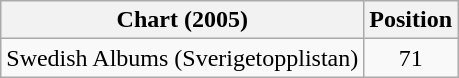<table class="wikitable">
<tr>
<th>Chart (2005)</th>
<th>Position</th>
</tr>
<tr>
<td>Swedish Albums (Sverigetopplistan)</td>
<td align="center">71</td>
</tr>
</table>
